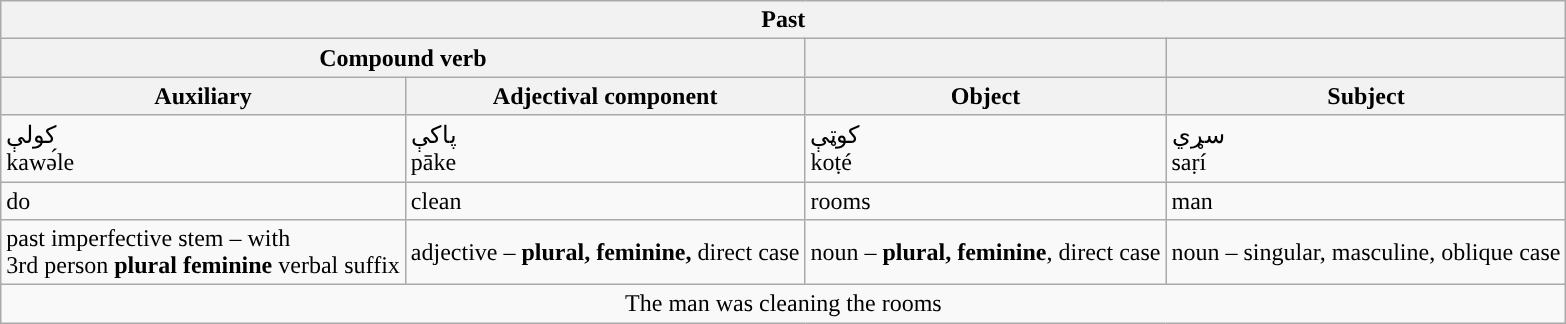<table class="wikitable">
<tr>
<th colspan="4">Past</th>
</tr>
<tr>
<th colspan="2">Compound verb</th>
<th></th>
<th></th>
</tr>
<tr>
<th>Auxiliary</th>
<th>Adjectival component</th>
<th>Object</th>
<th>Subject</th>
</tr>
<tr>
<td>كولې<br>kawә́le</td>
<td>پاکې<br>pāke</td>
<td>کوټې<br>koṭé</td>
<td>سړي<br>saṛí</td>
</tr>
<tr>
<td>do</td>
<td>clean</td>
<td>rooms</td>
<td>man</td>
</tr>
<tr>
<td>past imperfective stem – with<br>3rd person <strong>plural feminine</strong> verbal suffix</td>
<td>adjective – <strong>plural, feminine,</strong> direct case</td>
<td>noun – <strong>plural, feminine</strong>, direct case</td>
<td>noun – singular, masculine, oblique case</td>
</tr>
<tr>
<td colspan="4" style="text-align:center;">The man was cleaning the rooms</td>
</tr>
</table>
